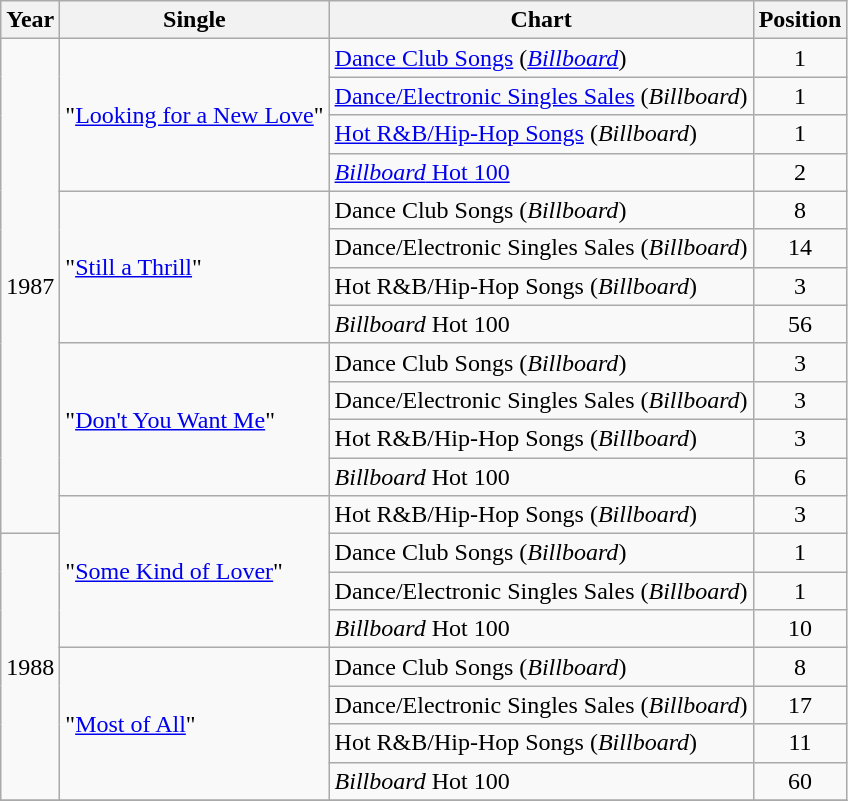<table class="wikitable">
<tr>
<th align="left">Year</th>
<th align="left">Single</th>
<th align="left">Chart</th>
<th align="left">Position</th>
</tr>
<tr>
<td rowspan="13">1987</td>
<td rowspan="4">"<a href='#'>Looking for a New Love</a>"</td>
<td align="left"><a href='#'>Dance Club Songs</a> (<a href='#'><em>Billboard</em></a>)</td>
<td align="center">1</td>
</tr>
<tr>
<td align="left"><a href='#'>Dance/Electronic Singles Sales</a> (<em>Billboard</em>)</td>
<td align="center">1</td>
</tr>
<tr>
<td align="left"><a href='#'>Hot R&B/Hip-Hop Songs</a> (<em>Billboard</em>)</td>
<td align="center">1</td>
</tr>
<tr>
<td align="left"><a href='#'><em>Billboard</em> Hot 100</a></td>
<td align="center">2</td>
</tr>
<tr>
<td rowspan="4">"<a href='#'>Still a Thrill</a>"</td>
<td align="left">Dance Club Songs (<em>Billboard</em>)</td>
<td align="center">8</td>
</tr>
<tr>
<td align="left">Dance/Electronic Singles Sales (<em>Billboard</em>)</td>
<td align="center">14</td>
</tr>
<tr>
<td align="left">Hot R&B/Hip-Hop Songs (<em>Billboard</em>)</td>
<td align="center">3</td>
</tr>
<tr>
<td align="left"><em>Billboard</em> Hot 100</td>
<td align="center">56</td>
</tr>
<tr>
<td rowspan="4">"<a href='#'>Don't You Want Me</a>"</td>
<td align="left">Dance Club Songs (<em>Billboard</em>)</td>
<td align="center">3</td>
</tr>
<tr>
<td align="left">Dance/Electronic Singles Sales (<em>Billboard</em>)</td>
<td align="center">3</td>
</tr>
<tr>
<td align="left">Hot R&B/Hip-Hop Songs (<em>Billboard</em>)</td>
<td align="center">3</td>
</tr>
<tr>
<td align="left"><em>Billboard</em> Hot 100</td>
<td align="center">6</td>
</tr>
<tr>
<td rowspan="4">"<a href='#'>Some Kind of Lover</a>"</td>
<td align="left">Hot R&B/Hip-Hop Songs (<em>Billboard</em>)</td>
<td align="center">3</td>
</tr>
<tr>
<td rowspan="7">1988</td>
<td align="left">Dance Club Songs (<em>Billboard</em>)</td>
<td align="center">1</td>
</tr>
<tr>
<td align="left">Dance/Electronic Singles Sales (<em>Billboard</em>)</td>
<td align="center">1</td>
</tr>
<tr>
<td align="left"><em>Billboard</em> Hot 100</td>
<td align="center">10</td>
</tr>
<tr>
<td rowspan="4">"<a href='#'>Most of All</a>"</td>
<td align="left">Dance Club Songs (<em>Billboard</em>)</td>
<td align="center">8</td>
</tr>
<tr>
<td align="left">Dance/Electronic Singles Sales (<em>Billboard</em>)</td>
<td align="center">17</td>
</tr>
<tr>
<td align="left">Hot R&B/Hip-Hop Songs (<em>Billboard</em>)</td>
<td align="center">11</td>
</tr>
<tr>
<td align="left"><em>Billboard</em> Hot 100</td>
<td align="center">60</td>
</tr>
<tr>
</tr>
</table>
